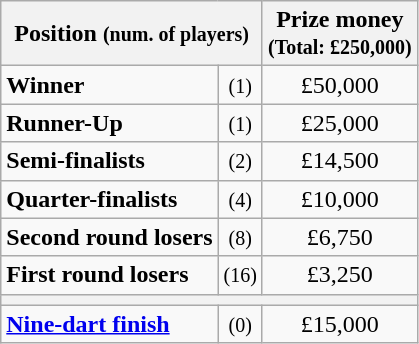<table class="wikitable">
<tr>
<th colspan=2>Position <small>(num. of players)</small></th>
<th>Prize money<br><small>(Total: £250,000)</small></th>
</tr>
<tr>
<td><strong>Winner</strong></td>
<td align=center><small>(1)</small></td>
<td align=center>£50,000</td>
</tr>
<tr>
<td><strong>Runner-Up</strong></td>
<td align=center><small>(1)</small></td>
<td align=center>£25,000</td>
</tr>
<tr>
<td><strong>Semi-finalists</strong></td>
<td align=center><small>(2)</small></td>
<td align=center>£14,500</td>
</tr>
<tr>
<td><strong>Quarter-finalists</strong></td>
<td align=center><small>(4)</small></td>
<td align=center>£10,000</td>
</tr>
<tr>
<td><strong>Second round losers</strong></td>
<td align=center><small>(8)</small></td>
<td align=center>£6,750</td>
</tr>
<tr>
<td><strong>First round losers</strong></td>
<td align=center><small>(16)</small></td>
<td align=center>£3,250</td>
</tr>
<tr>
<th colspan=3></th>
</tr>
<tr>
<td><strong><a href='#'>Nine-dart finish</a></strong></td>
<td align=center><small>(0)</small></td>
<td align=center>£15,000</td>
</tr>
</table>
